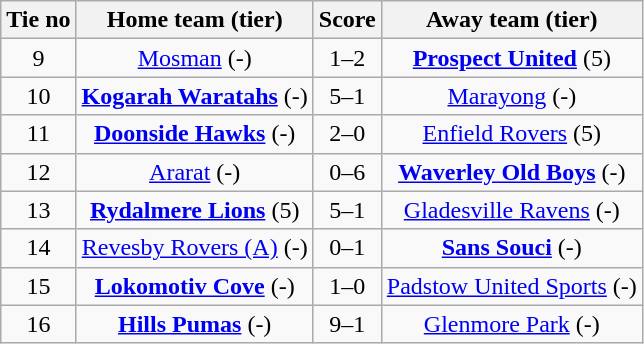<table class="wikitable" style="text-align:center">
<tr>
<th>Tie no</th>
<th>Home team (tier)</th>
<th>Score</th>
<th>Away team (tier)</th>
</tr>
<tr>
<td>9</td>
<td><a href='#'>Mosman</a> (-)</td>
<td>1–2</td>
<td><strong><a href='#'>Prospect United</a></strong> (5)</td>
</tr>
<tr>
<td>10</td>
<td><strong><a href='#'>Kogarah Waratahs</a></strong> (-)</td>
<td>5–1</td>
<td><a href='#'>Marayong</a> (-)</td>
</tr>
<tr>
<td>11</td>
<td><strong><a href='#'>Doonside Hawks</a></strong> (-)</td>
<td>2–0</td>
<td><a href='#'>Enfield Rovers</a> (5)</td>
</tr>
<tr>
<td>12</td>
<td><a href='#'>Ararat</a> (-)</td>
<td>0–6</td>
<td><strong><a href='#'>Waverley Old Boys</a></strong> (-)</td>
</tr>
<tr>
<td>13</td>
<td><strong><a href='#'>Rydalmere Lions</a></strong> (5)</td>
<td>5–1</td>
<td><a href='#'>Gladesville Ravens</a> (-)</td>
</tr>
<tr>
<td>14</td>
<td><a href='#'>Revesby Rovers (A)</a> (-)</td>
<td>0–1</td>
<td><strong><a href='#'>Sans Souci</a></strong> (-)</td>
</tr>
<tr>
<td>15</td>
<td><strong><a href='#'>Lokomotiv Cove</a></strong> (-)</td>
<td>1–0</td>
<td><a href='#'>Padstow United Sports</a> (-)</td>
</tr>
<tr>
<td>16</td>
<td><strong><a href='#'>Hills Pumas</a></strong> (-)</td>
<td>9–1</td>
<td><a href='#'>Glenmore Park</a> (-)</td>
</tr>
</table>
